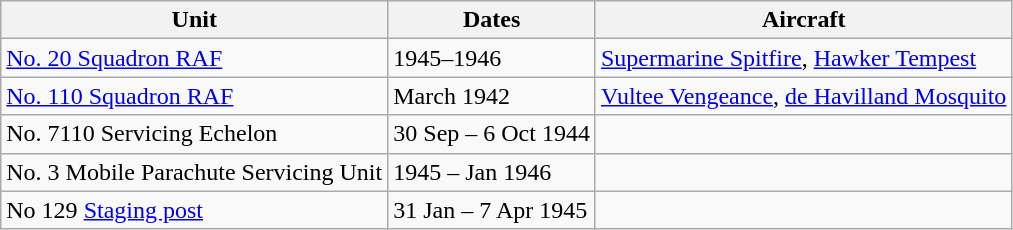<table class="wikitable">
<tr>
<th>Unit</th>
<th>Dates</th>
<th>Aircraft</th>
</tr>
<tr>
<td><a href='#'>No. 20 Squadron RAF</a></td>
<td>1945–1946</td>
<td><a href='#'>Supermarine Spitfire</a>, <a href='#'>Hawker Tempest</a></td>
</tr>
<tr>
<td><a href='#'>No. 110 Squadron RAF</a></td>
<td>March 1942</td>
<td><a href='#'>Vultee Vengeance</a>, <a href='#'>de Havilland Mosquito</a></td>
</tr>
<tr>
<td>No. 7110 Servicing Echelon</td>
<td>30 Sep – 6 Oct 1944</td>
<td></td>
</tr>
<tr>
<td>No. 3 Mobile Parachute Servicing Unit</td>
<td>1945 – Jan 1946</td>
<td></td>
</tr>
<tr>
<td>No 129 <a href='#'>Staging post</a></td>
<td>31 Jan – 7 Apr 1945</td>
<td></td>
</tr>
</table>
